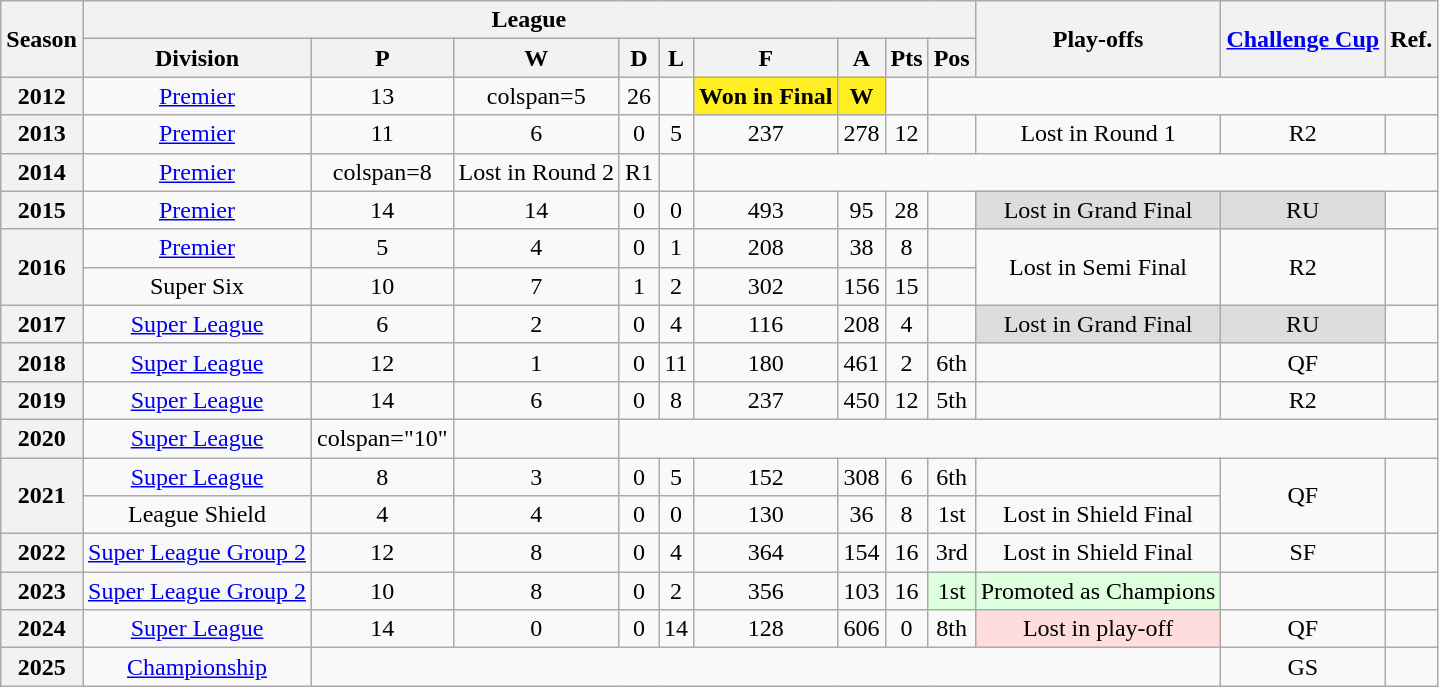<table class="wikitable" style="text-align: center">
<tr>
<th rowspan="2" scope="col">Season</th>
<th colspan="9" scope="col">League</th>
<th rowspan="2" scope="col">Play-offs</th>
<th rowspan="2" scope="col"><a href='#'>Challenge Cup</a></th>
<th rowspan="2" scope="col">Ref.</th>
</tr>
<tr>
<th scope="col">Division</th>
<th scope="col">P</th>
<th scope="col">W</th>
<th scope="col">D</th>
<th scope="col">L</th>
<th scope="col">F</th>
<th scope="col">A</th>
<th scope="col">Pts</th>
<th scope="col">Pos</th>
</tr>
<tr>
<th scope="row">2012</th>
<td><a href='#'>Premier</a></td>
<td>13</td>
<td>colspan=5</td>
<td>26</td>
<td></td>
<td style="background-color:#FE2"><strong>Won in Final</strong></td>
<td style="background-color:#FE2"><strong>W</strong></td>
<td></td>
</tr>
<tr>
<th scope="row">2013</th>
<td><a href='#'>Premier</a></td>
<td>11</td>
<td>6</td>
<td>0</td>
<td>5</td>
<td>237</td>
<td>278</td>
<td>12</td>
<td></td>
<td>Lost in Round 1</td>
<td>R2</td>
<td></td>
</tr>
<tr>
<th scope="row">2014</th>
<td><a href='#'>Premier</a></td>
<td>colspan=8</td>
<td>Lost in Round 2</td>
<td>R1</td>
<td></td>
</tr>
<tr>
<th scope="row">2015</th>
<td><a href='#'>Premier</a></td>
<td>14</td>
<td>14</td>
<td>0</td>
<td>0</td>
<td>493</td>
<td>95</td>
<td>28</td>
<td></td>
<td style="background-color:#DDD">Lost in Grand Final</td>
<td style="background-color:#DDD">RU</td>
<td></td>
</tr>
<tr>
<th scope="row" rowspan=2>2016</th>
<td><a href='#'>Premier</a></td>
<td>5</td>
<td>4</td>
<td>0</td>
<td>1</td>
<td>208</td>
<td>38</td>
<td>8</td>
<td></td>
<td rowspan=2>Lost in Semi Final</td>
<td rowspan=2>R2</td>
<td rowspan=2></td>
</tr>
<tr>
<td>Super Six</td>
<td>10</td>
<td>7</td>
<td>1</td>
<td>2</td>
<td>302</td>
<td>156</td>
<td>15</td>
<td></td>
</tr>
<tr>
<th scope="row">2017</th>
<td><a href='#'>Super League</a></td>
<td>6</td>
<td>2</td>
<td>0</td>
<td>4</td>
<td>116</td>
<td>208</td>
<td>4</td>
<td></td>
<td style="background-color:#DDD">Lost in Grand Final</td>
<td style="background-color:#DDD">RU</td>
<td></td>
</tr>
<tr>
<th scope="row">2018</th>
<td><a href='#'>Super League</a></td>
<td>12</td>
<td>1</td>
<td>0</td>
<td>11</td>
<td>180</td>
<td>461</td>
<td>2</td>
<td>6th</td>
<td></td>
<td>QF</td>
<td></td>
</tr>
<tr>
<th scope="row">2019</th>
<td><a href='#'>Super League</a></td>
<td>14</td>
<td>6</td>
<td>0</td>
<td>8</td>
<td>237</td>
<td>450</td>
<td>12</td>
<td>5th</td>
<td></td>
<td>R2</td>
<td></td>
</tr>
<tr>
<th scope="row">2020</th>
<td><a href='#'>Super League</a></td>
<td>colspan="10"</td>
<td></td>
</tr>
<tr>
<th scope="row" rowspan="2">2021</th>
<td><a href='#'>Super League</a></td>
<td>8</td>
<td>3</td>
<td>0</td>
<td>5</td>
<td>152</td>
<td>308</td>
<td>6</td>
<td>6th</td>
<td></td>
<td rowspan="2">QF</td>
<td rowspan="2"></td>
</tr>
<tr>
<td>League Shield</td>
<td>4</td>
<td>4</td>
<td>0</td>
<td>0</td>
<td>130</td>
<td>36</td>
<td>8</td>
<td>1st</td>
<td>Lost in Shield Final</td>
</tr>
<tr>
<th scope="row">2022</th>
<td><a href='#'>Super League Group 2</a></td>
<td>12</td>
<td>8</td>
<td>0</td>
<td>4</td>
<td>364</td>
<td>154</td>
<td>16</td>
<td>3rd</td>
<td>Lost in Shield Final</td>
<td>SF</td>
<td></td>
</tr>
<tr>
<th scope="row">2023</th>
<td><a href='#'>Super League Group 2</a></td>
<td>10</td>
<td>8</td>
<td>0</td>
<td>2</td>
<td>356</td>
<td>103</td>
<td>16</td>
<td style="background:#ddffdd;">1st</td>
<td style="background:#ddffdd;">Promoted as Champions</td>
<td></td>
<td></td>
</tr>
<tr>
<th scope="row">2024</th>
<td><a href='#'>Super League</a></td>
<td>14</td>
<td>0</td>
<td>0</td>
<td>14</td>
<td>128</td>
<td>606</td>
<td>0</td>
<td>8th</td>
<td style="background:#ffdddd">Lost in play-off</td>
<td>QF</td>
<td></td>
</tr>
<tr>
<th scope="row">2025</th>
<td><a href='#'>Championship</a></td>
<td colspan=9></td>
<td>GS</td>
<td></td>
</tr>
</table>
